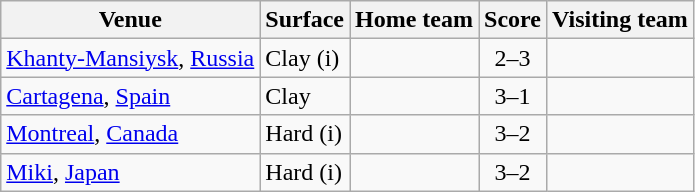<table class=wikitable style="border:1px solid #AAAAAA;">
<tr>
<th>Venue</th>
<th>Surface</th>
<th>Home team</th>
<th>Score</th>
<th>Visiting team</th>
</tr>
<tr>
<td><a href='#'>Khanty-Mansiysk</a>, <a href='#'>Russia</a></td>
<td>Clay (i)</td>
<td></td>
<td align=center>2–3</td>
<td><strong></strong></td>
</tr>
<tr>
<td><a href='#'>Cartagena</a>, <a href='#'>Spain</a></td>
<td>Clay</td>
<td><strong></strong></td>
<td align=center>3–1</td>
<td></td>
</tr>
<tr>
<td><a href='#'>Montreal</a>, <a href='#'>Canada</a></td>
<td>Hard (i)</td>
<td><strong></strong></td>
<td align=center>3–2</td>
<td></td>
</tr>
<tr>
<td><a href='#'>Miki</a>, <a href='#'>Japan</a></td>
<td>Hard (i)</td>
<td><strong></strong></td>
<td align=center>3–2</td>
<td></td>
</tr>
</table>
